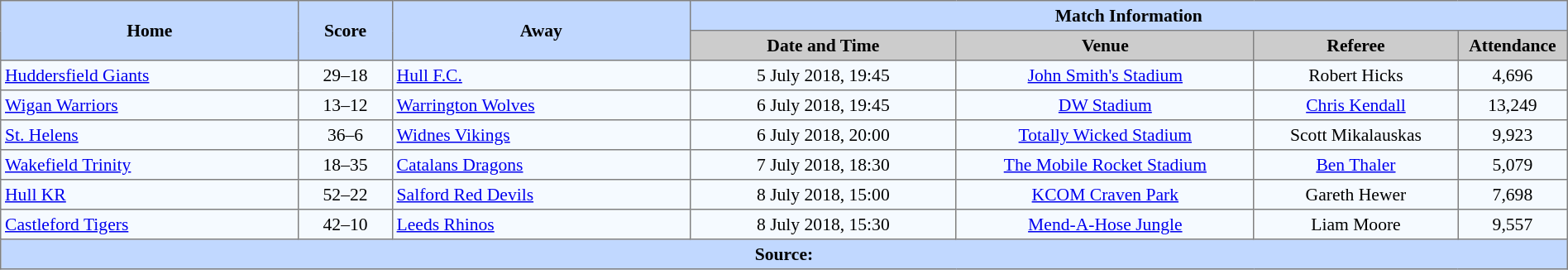<table border=1 style="border-collapse:collapse; font-size:90%; text-align:center;" cellpadding=3 cellspacing=0 width=100%>
<tr bgcolor=#C1D8FF>
<th rowspan=2 width=19%>Home</th>
<th rowspan=2 width=6%>Score</th>
<th rowspan=2 width=19%>Away</th>
<th colspan=4>Match Information</th>
</tr>
<tr bgcolor=#CCCCCC>
<th width=17%>Date and Time</th>
<th width=19%>Venue</th>
<th width=13%>Referee</th>
<th width=7%>Attendance</th>
</tr>
<tr bgcolor=#F5FAFF>
<td align=left> <a href='#'>Huddersfield Giants</a></td>
<td>29–18</td>
<td align=left> <a href='#'>Hull F.C.</a></td>
<td>5 July 2018, 19:45</td>
<td><a href='#'>John Smith's Stadium</a></td>
<td>Robert Hicks</td>
<td>4,696</td>
</tr>
<tr bgcolor=#F5FAFF>
<td align=left> <a href='#'>Wigan Warriors</a></td>
<td>13–12</td>
<td align=left> <a href='#'>Warrington Wolves</a></td>
<td>6 July 2018, 19:45</td>
<td><a href='#'>DW Stadium</a></td>
<td><a href='#'>Chris Kendall</a></td>
<td>13,249</td>
</tr>
<tr bgcolor=#F5FAFF>
<td align=left> <a href='#'>St. Helens</a></td>
<td>36–6</td>
<td align=left> <a href='#'>Widnes Vikings</a></td>
<td>6 July 2018, 20:00</td>
<td><a href='#'>Totally Wicked Stadium</a></td>
<td>Scott Mikalauskas</td>
<td>9,923</td>
</tr>
<tr bgcolor=#F5FAFF>
<td align=left> <a href='#'>Wakefield Trinity</a></td>
<td>18–35</td>
<td align=left> <a href='#'>Catalans Dragons</a></td>
<td>7 July 2018, 18:30</td>
<td><a href='#'>The Mobile Rocket Stadium</a></td>
<td><a href='#'>Ben Thaler</a></td>
<td>5,079</td>
</tr>
<tr bgcolor=#F5FAFF>
<td align=left> <a href='#'>Hull KR</a></td>
<td>52–22</td>
<td align=left> <a href='#'>Salford Red Devils</a></td>
<td>8 July 2018, 15:00</td>
<td><a href='#'>KCOM Craven Park</a></td>
<td>Gareth Hewer</td>
<td>7,698</td>
</tr>
<tr bgcolor=#F5FAFF>
<td align=left> <a href='#'>Castleford Tigers</a></td>
<td>42–10</td>
<td align=left> <a href='#'>Leeds Rhinos</a></td>
<td>8 July 2018, 15:30</td>
<td><a href='#'>Mend-A-Hose Jungle</a></td>
<td>Liam Moore</td>
<td>9,557</td>
</tr>
<tr style="background:#c1d8ff;">
<th colspan=7>Source:</th>
</tr>
</table>
